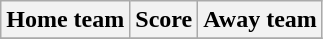<table class="wikitable" style="text-align: center">
<tr>
<th>Home team</th>
<th>Score</th>
<th>Away team</th>
</tr>
<tr>
</tr>
</table>
